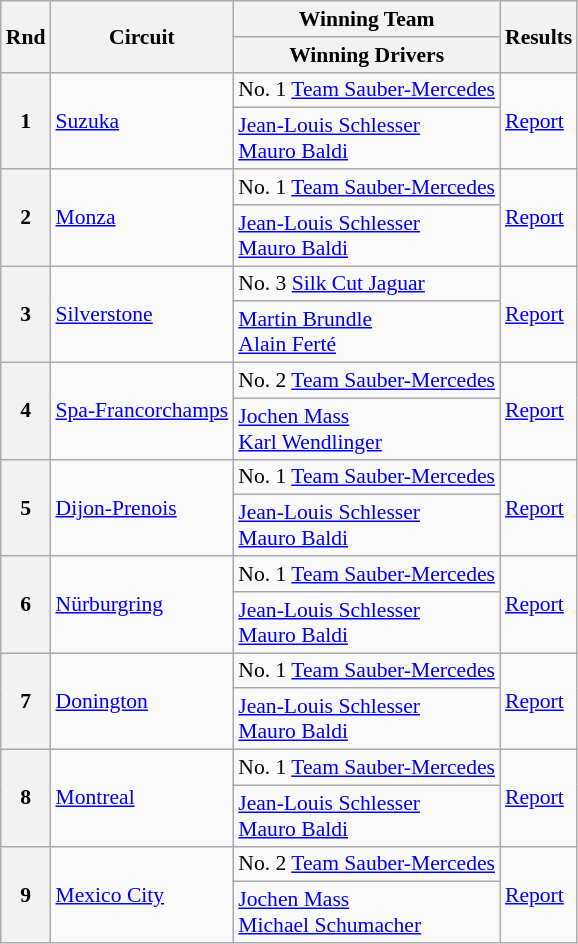<table class="wikitable" style="font-size: 90%;">
<tr>
<th rowspan=2>Rnd</th>
<th rowspan=2>Circuit</th>
<th>Winning Team</th>
<th rowspan=2>Results</th>
</tr>
<tr>
<th>Winning Drivers</th>
</tr>
<tr>
<th rowspan=2>1</th>
<td rowspan=2><a href='#'>Suzuka</a></td>
<td> No. 1 <a href='#'>Team Sauber-Mercedes</a></td>
<td rowspan=2><a href='#'>Report</a></td>
</tr>
<tr>
<td> <a href='#'>Jean-Louis Schlesser</a><br> <a href='#'>Mauro Baldi</a></td>
</tr>
<tr>
<th rowspan=2>2</th>
<td rowspan=2><a href='#'>Monza</a></td>
<td> No. 1 <a href='#'>Team Sauber-Mercedes</a></td>
<td rowspan=2><a href='#'>Report</a></td>
</tr>
<tr>
<td> <a href='#'>Jean-Louis Schlesser</a><br> <a href='#'>Mauro Baldi</a></td>
</tr>
<tr>
<th rowspan=2>3</th>
<td rowspan=2><a href='#'>Silverstone</a></td>
<td> No. 3 <a href='#'>Silk Cut Jaguar</a></td>
<td rowspan=2><a href='#'>Report</a></td>
</tr>
<tr>
<td> <a href='#'>Martin Brundle</a><br> <a href='#'>Alain Ferté</a></td>
</tr>
<tr>
<th rowspan=2>4</th>
<td rowspan=2><a href='#'>Spa-Francorchamps</a></td>
<td> No. 2 <a href='#'>Team Sauber-Mercedes</a></td>
<td rowspan=2><a href='#'>Report</a></td>
</tr>
<tr>
<td> <a href='#'>Jochen Mass</a><br> <a href='#'>Karl Wendlinger</a></td>
</tr>
<tr>
<th rowspan=2>5</th>
<td rowspan=2><a href='#'>Dijon-Prenois</a></td>
<td> No. 1 <a href='#'>Team Sauber-Mercedes</a></td>
<td rowspan=2><a href='#'>Report</a></td>
</tr>
<tr>
<td> <a href='#'>Jean-Louis Schlesser</a><br> <a href='#'>Mauro Baldi</a></td>
</tr>
<tr>
<th rowspan=2>6</th>
<td rowspan=2><a href='#'>Nürburgring</a></td>
<td> No. 1 <a href='#'>Team Sauber-Mercedes</a></td>
<td rowspan=2><a href='#'>Report</a></td>
</tr>
<tr>
<td> <a href='#'>Jean-Louis Schlesser</a><br> <a href='#'>Mauro Baldi</a></td>
</tr>
<tr>
<th rowspan=2>7</th>
<td rowspan=2><a href='#'>Donington</a></td>
<td> No. 1 <a href='#'>Team Sauber-Mercedes</a></td>
<td rowspan=2><a href='#'>Report</a></td>
</tr>
<tr>
<td> <a href='#'>Jean-Louis Schlesser</a><br> <a href='#'>Mauro Baldi</a></td>
</tr>
<tr>
<th rowspan=2>8</th>
<td rowspan=2><a href='#'>Montreal</a></td>
<td> No. 1 <a href='#'>Team Sauber-Mercedes</a></td>
<td rowspan=2><a href='#'>Report</a></td>
</tr>
<tr>
<td> <a href='#'>Jean-Louis Schlesser</a><br> <a href='#'>Mauro Baldi</a></td>
</tr>
<tr>
<th rowspan=2>9</th>
<td rowspan=2><a href='#'>Mexico City</a></td>
<td> No. 2 <a href='#'>Team Sauber-Mercedes</a></td>
<td rowspan=2><a href='#'>Report</a></td>
</tr>
<tr>
<td> <a href='#'>Jochen Mass</a><br> <a href='#'>Michael Schumacher</a></td>
</tr>
</table>
